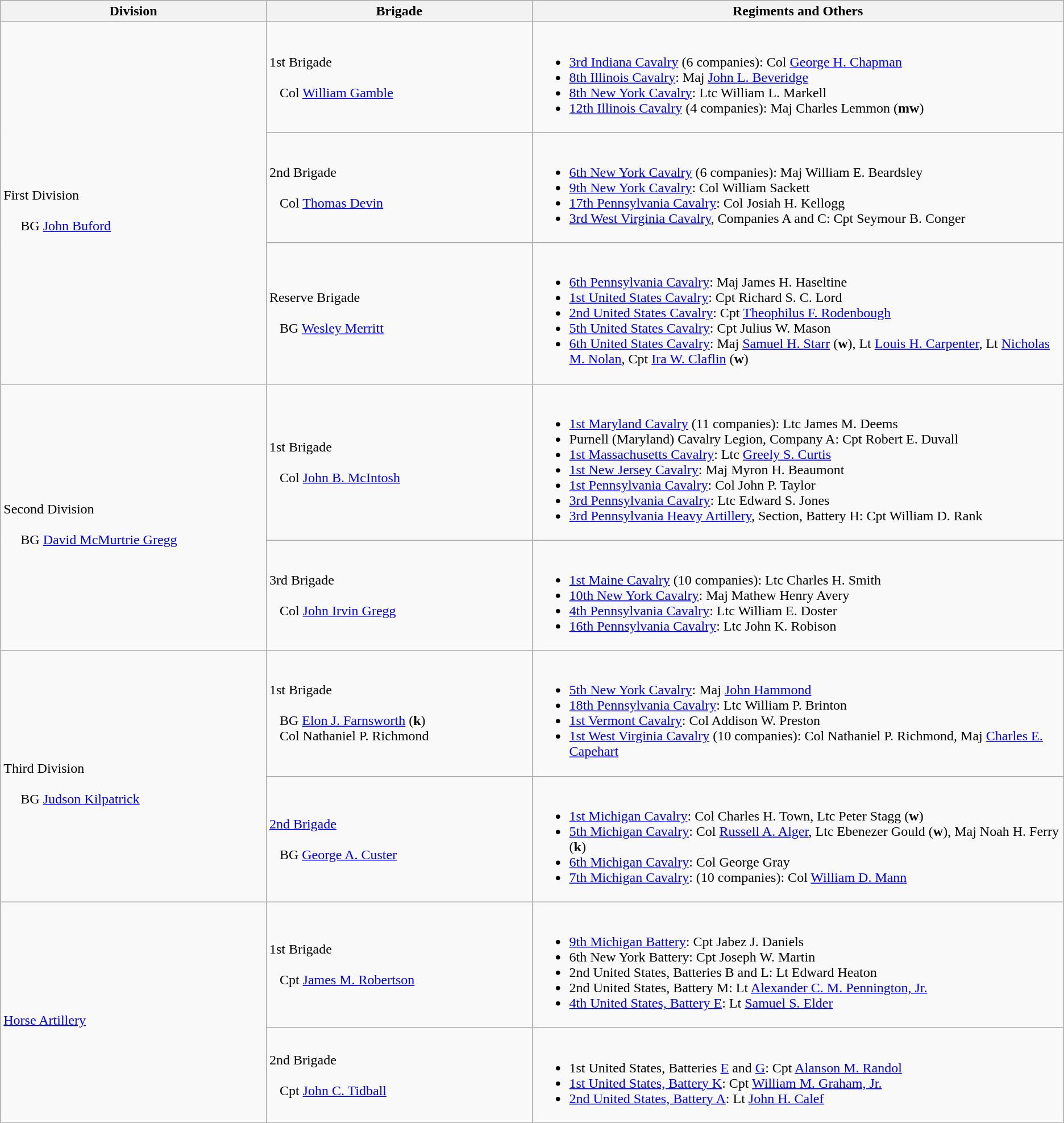<table class="wikitable">
<tr>
<th style="width:25%;">Division</th>
<th style="width:25%;">Brigade</th>
<th>Regiments and Others</th>
</tr>
<tr>
<td rowspan=3><br>First Division<br><br>    
BG <a href='#'>John Buford</a></td>
<td>1st Brigade<br><br>  
Col <a href='#'>William Gamble</a></td>
<td><br><ul><li><a href='#'>3rd Indiana Cavalry</a> (6 companies): Col <a href='#'>George H. Chapman</a></li><li><a href='#'>8th Illinois Cavalry</a>: Maj <a href='#'>John L. Beveridge</a></li><li><a href='#'>8th New York Cavalry</a>: Ltc William L. Markell</li><li><a href='#'>12th Illinois Cavalry</a> (4 companies): Maj Charles Lemmon (<strong>mw</strong>)</li></ul></td>
</tr>
<tr>
<td>2nd Brigade<br><br>  
Col <a href='#'>Thomas Devin</a></td>
<td><br><ul><li><a href='#'>6th New York Cavalry</a> (6 companies): Maj William E. Beardsley</li><li><a href='#'>9th New York Cavalry</a>: Col William Sackett</li><li><a href='#'>17th Pennsylvania Cavalry</a>: Col Josiah H. Kellogg</li><li><a href='#'>3rd West Virginia Cavalry</a>, Companies A and C: Cpt Seymour B. Conger</li></ul></td>
</tr>
<tr>
<td>Reserve Brigade<br><br>  
BG <a href='#'>Wesley Merritt</a></td>
<td><br><ul><li><a href='#'>6th Pennsylvania Cavalry</a>: Maj James H. Haseltine</li><li><a href='#'>1st United States Cavalry</a>: Cpt Richard S. C. Lord</li><li><a href='#'>2nd United States Cavalry</a>: Cpt <a href='#'>Theophilus F. Rodenbough</a></li><li><a href='#'>5th United States Cavalry</a>: Cpt Julius W. Mason</li><li><a href='#'>6th United States Cavalry</a>: Maj <a href='#'>Samuel H. Starr</a> (<strong>w</strong>), Lt <a href='#'>Louis H. Carpenter</a>, Lt <a href='#'>Nicholas M. Nolan</a>, Cpt <a href='#'>Ira W. Claflin</a> (<strong>w</strong>)</li></ul></td>
</tr>
<tr>
<td rowspan=2><br>Second Division <br><br>    
BG <a href='#'>David McMurtrie Gregg</a></td>
<td>1st Brigade<br><br>  
Col <a href='#'>John B. McIntosh</a></td>
<td><br><ul><li><a href='#'>1st Maryland Cavalry</a> (11 companies): Ltc James M. Deems</li><li>Purnell (Maryland) Cavalry Legion, Company A: Cpt Robert E. Duvall</li><li><a href='#'>1st Massachusetts Cavalry</a>: Ltc <a href='#'>Greely S. Curtis</a></li><li><a href='#'>1st New Jersey Cavalry</a>: Maj Myron H. Beaumont</li><li><a href='#'>1st Pennsylvania Cavalry</a>: Col John P. Taylor</li><li><a href='#'>3rd Pennsylvania Cavalry</a>: Ltc Edward S. Jones</li><li><a href='#'>3rd Pennsylvania Heavy Artillery</a>, Section, Battery H: Cpt William D. Rank</li></ul></td>
</tr>
<tr>
<td>3rd Brigade<br><br>  
Col <a href='#'>John Irvin Gregg</a></td>
<td><br><ul><li><a href='#'>1st Maine Cavalry</a> (10 companies): Ltc Charles H. Smith</li><li><a href='#'>10th New York Cavalry</a>: Maj Mathew Henry Avery</li><li><a href='#'>4th Pennsylvania Cavalry</a>: Ltc William E. Doster</li><li><a href='#'>16th Pennsylvania Cavalry</a>: Ltc John K. Robison</li></ul></td>
</tr>
<tr>
<td rowspan=2><br>Third Division<br><br>    
BG <a href='#'>Judson Kilpatrick</a></td>
<td>1st Brigade<br><br>  
BG <a href='#'>Elon J. Farnsworth</a> (<strong>k</strong>)
<br>  
Col Nathaniel P. Richmond</td>
<td><br><ul><li><a href='#'>5th New York Cavalry</a>: Maj <a href='#'>John Hammond</a></li><li><a href='#'>18th Pennsylvania Cavalry</a>: Ltc William P. Brinton</li><li><a href='#'>1st Vermont Cavalry</a>: Col Addison W. Preston</li><li><a href='#'>1st West Virginia Cavalry</a> (10 companies): Col Nathaniel P. Richmond, Maj <a href='#'>Charles E. Capehart</a></li></ul></td>
</tr>
<tr>
<td><a href='#'>2nd Brigade</a><br><br>  
BG <a href='#'>George A. Custer</a></td>
<td><br><ul><li><a href='#'>1st Michigan Cavalry</a>: Col Charles H. Town, Ltc Peter Stagg (<strong>w</strong>)</li><li><a href='#'>5th Michigan Cavalry</a>: Col <a href='#'>Russell A. Alger</a>, Ltc Ebenezer Gould (<strong>w</strong>), Maj Noah H. Ferry (<strong>k</strong>)</li><li><a href='#'>6th Michigan Cavalry</a>: Col George Gray</li><li><a href='#'>7th Michigan Cavalry</a>: (10 companies): Col <a href='#'>William D. Mann</a></li></ul></td>
</tr>
<tr>
<td rowspan=2><br><a href='#'>Horse Artillery</a></td>
<td>1st Brigade<br><br>  
Cpt <a href='#'>James M. Robertson</a></td>
<td><br><ul><li><a href='#'>9th Michigan Battery</a>: Cpt Jabez J. Daniels</li><li>6th New York Battery: Cpt Joseph W. Martin</li><li>2nd United States, Batteries B and L: Lt Edward Heaton</li><li>2nd United States, Battery M: Lt <a href='#'>Alexander C. M. Pennington, Jr.</a></li><li><a href='#'>4th United States, Battery E</a>: Lt <a href='#'>Samuel S. Elder</a></li></ul></td>
</tr>
<tr>
<td>2nd Brigade <br><br>  
Cpt <a href='#'>John C. Tidball</a></td>
<td><br><ul><li>1st United States, Batteries <a href='#'>E</a> and <a href='#'>G</a>: Cpt <a href='#'>Alanson M. Randol</a></li><li><a href='#'>1st United States, Battery K</a>: Cpt <a href='#'>William M. Graham, Jr.</a></li><li><a href='#'>2nd United States, Battery A</a>: Lt <a href='#'>John H. Calef</a></li></ul></td>
</tr>
</table>
